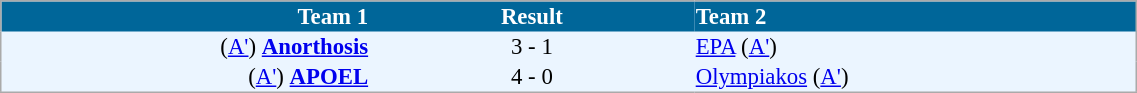<table cellspacing="0" style="background: #EBF5FF; border: 1px #aaa solid; border-collapse: collapse; font-size: 95%;" width=60%>
<tr bgcolor=#006699 style="color:white;">
<th width=25% align="right">Team 1</th>
<th width=22% align="center">Result</th>
<th width=30% align="left">Team 2</th>
</tr>
<tr>
<td align=right>(<a href='#'>A'</a>) <strong><a href='#'>Anorthosis</a></strong></td>
<td align=center>3 - 1</td>
<td align=left><a href='#'>EPA</a> (<a href='#'>A'</a>)</td>
</tr>
<tr>
<td align=right>(<a href='#'>A'</a>) <strong><a href='#'>APOEL</a></strong></td>
<td align=center>4 - 0</td>
<td align=left><a href='#'>Olympiakos</a> (<a href='#'>A'</a>)</td>
</tr>
<tr>
</tr>
</table>
